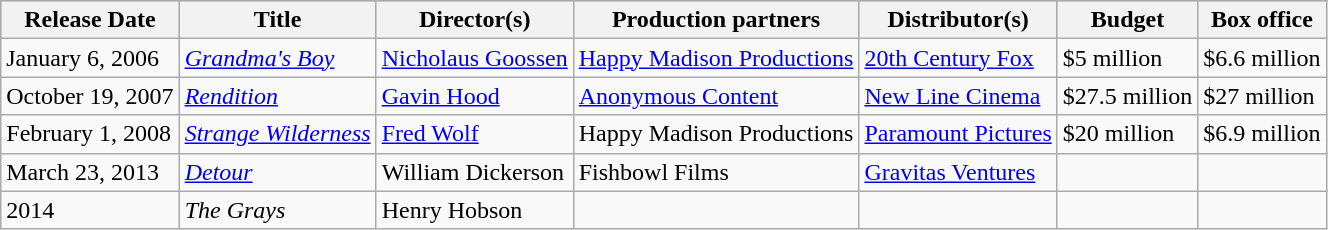<table class="wikitable sortable">
<tr style="background:#b0c4de; text-align:center;">
<th>Release Date</th>
<th>Title</th>
<th>Director(s)</th>
<th>Production partners</th>
<th>Distributor(s)</th>
<th>Budget</th>
<th>Box office</th>
</tr>
<tr>
<td>January 6, 2006</td>
<td><em><a href='#'>Grandma's Boy</a></em></td>
<td><a href='#'>Nicholaus Goossen</a></td>
<td><a href='#'>Happy Madison Productions</a></td>
<td><a href='#'>20th Century Fox</a></td>
<td>$5 million</td>
<td>$6.6 million</td>
</tr>
<tr>
<td>October 19, 2007</td>
<td><em><a href='#'>Rendition</a></em></td>
<td><a href='#'>Gavin Hood</a></td>
<td><a href='#'>Anonymous Content</a></td>
<td><a href='#'>New Line Cinema</a></td>
<td>$27.5 million</td>
<td>$27 million</td>
</tr>
<tr>
<td>February 1, 2008</td>
<td><em><a href='#'>Strange Wilderness</a></em></td>
<td><a href='#'>Fred Wolf</a></td>
<td>Happy Madison Productions</td>
<td><a href='#'>Paramount Pictures</a></td>
<td>$20 million</td>
<td>$6.9 million</td>
</tr>
<tr>
<td>March 23, 2013</td>
<td><em><a href='#'>Detour</a></em></td>
<td>William Dickerson</td>
<td>Fishbowl Films</td>
<td><a href='#'>Gravitas Ventures</a></td>
<td></td>
<td></td>
</tr>
<tr>
<td>2014</td>
<td><em>The Grays</em></td>
<td>Henry Hobson</td>
<td></td>
<td></td>
<td></td>
<td></td>
</tr>
</table>
